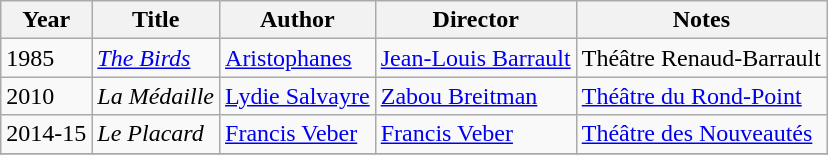<table class="wikitable">
<tr>
<th>Year</th>
<th>Title</th>
<th>Author</th>
<th>Director</th>
<th>Notes</th>
</tr>
<tr>
<td>1985</td>
<td><em><a href='#'>The Birds</a></em></td>
<td><a href='#'>Aristophanes</a></td>
<td><a href='#'>Jean-Louis Barrault</a></td>
<td>Théâtre Renaud-Barrault</td>
</tr>
<tr>
<td>2010</td>
<td><em>La Médaille</em></td>
<td><a href='#'>Lydie Salvayre</a></td>
<td><a href='#'>Zabou Breitman</a></td>
<td><a href='#'>Théâtre du Rond-Point</a></td>
</tr>
<tr>
<td>2014-15</td>
<td><em>Le Placard</em></td>
<td><a href='#'>Francis Veber</a></td>
<td><a href='#'>Francis Veber</a></td>
<td><a href='#'>Théâtre des Nouveautés</a></td>
</tr>
<tr>
</tr>
</table>
